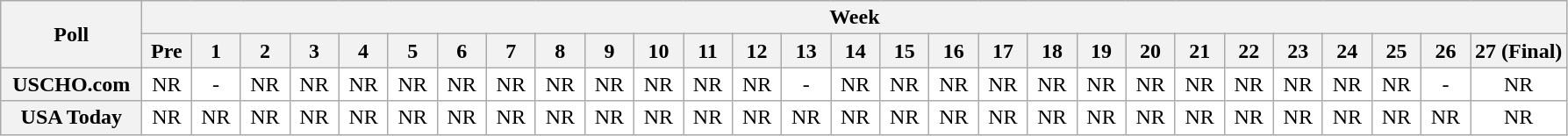<table class="wikitable" style="white-space:nowrap;">
<tr>
<th scope="col" width="100" rowspan="2">Poll</th>
<th colspan="28">Week</th>
</tr>
<tr>
<th scope="col" width="30">Pre</th>
<th scope="col" width="30">1</th>
<th scope="col" width="30">2</th>
<th scope="col" width="30">3</th>
<th scope="col" width="30">4</th>
<th scope="col" width="30">5</th>
<th scope="col" width="30">6</th>
<th scope="col" width="30">7</th>
<th scope="col" width="30">8</th>
<th scope="col" width="30">9</th>
<th scope="col" width="30">10</th>
<th scope="col" width="30">11</th>
<th scope="col" width="30">12</th>
<th scope="col" width="30">13</th>
<th scope="col" width="30">14</th>
<th scope="col" width="30">15</th>
<th scope="col" width="30">16</th>
<th scope="col" width="30">17</th>
<th scope="col" width="30">18</th>
<th scope="col" width="30">19</th>
<th scope="col" width="30">20</th>
<th scope="col" width="30">21</th>
<th scope="col" width="30">22</th>
<th scope="col" width="30">23</th>
<th scope="col" width="30">24</th>
<th scope="col" width="30">25</th>
<th scope="col" width="30">26</th>
<th scope="col" width="30">27 (Final)</th>
</tr>
<tr style="text-align:center;">
<th>USCHO.com</th>
<td bgcolor=FFFFFF>NR</td>
<td bgcolor=FFFFFF>-</td>
<td bgcolor=FFFFFF>NR</td>
<td bgcolor=FFFFFF>NR</td>
<td bgcolor=FFFFFF>NR</td>
<td bgcolor=FFFFFF>NR</td>
<td bgcolor=FFFFFF>NR</td>
<td bgcolor=FFFFFF>NR</td>
<td bgcolor=FFFFFF>NR</td>
<td bgcolor=FFFFFF>NR</td>
<td bgcolor=FFFFFF>NR</td>
<td bgcolor=FFFFFF>NR</td>
<td bgcolor=FFFFFF>NR</td>
<td bgcolor=FFFFFF>-</td>
<td bgcolor=FFFFFF>NR</td>
<td bgcolor=FFFFFF>NR</td>
<td bgcolor=FFFFFF>NR</td>
<td bgcolor=FFFFFF>NR</td>
<td bgcolor=FFFFFF>NR</td>
<td bgcolor=FFFFFF>NR</td>
<td bgcolor=FFFFFF>NR</td>
<td bgcolor=FFFFFF>NR</td>
<td bgcolor=FFFFFF>NR</td>
<td bgcolor=FFFFFF>NR</td>
<td bgcolor=FFFFFF>NR</td>
<td bgcolor=FFFFFF>NR</td>
<td bgcolor=FFFFFF>-</td>
<td bgcolor=FFFFFF>NR</td>
</tr>
<tr style="text-align:center;">
<th>USA Today</th>
<td bgcolor=FFFFFF>NR</td>
<td bgcolor=FFFFFF>NR</td>
<td bgcolor=FFFFFF>NR</td>
<td bgcolor=FFFFFF>NR</td>
<td bgcolor=FFFFFF>NR</td>
<td bgcolor=FFFFFF>NR</td>
<td bgcolor=FFFFFF>NR</td>
<td bgcolor=FFFFFF>NR</td>
<td bgcolor=FFFFFF>NR</td>
<td bgcolor=FFFFFF>NR</td>
<td bgcolor=FFFFFF>NR</td>
<td bgcolor=FFFFFF>NR</td>
<td bgcolor=FFFFFF>NR</td>
<td bgcolor=FFFFFF>NR</td>
<td bgcolor=FFFFFF>NR</td>
<td bgcolor=FFFFFF>NR</td>
<td bgcolor=FFFFFF>NR</td>
<td bgcolor=FFFFFF>NR</td>
<td bgcolor=FFFFFF>NR</td>
<td bgcolor=FFFFFF>NR</td>
<td bgcolor=FFFFFF>NR</td>
<td bgcolor=FFFFFF>NR</td>
<td bgcolor=FFFFFF>NR</td>
<td bgcolor=FFFFFF>NR</td>
<td bgcolor=FFFFFF>NR</td>
<td bgcolor=FFFFFF>NR</td>
<td bgcolor=FFFFFF>NR</td>
<td bgcolor=FFFFFF>NR</td>
</tr>
</table>
